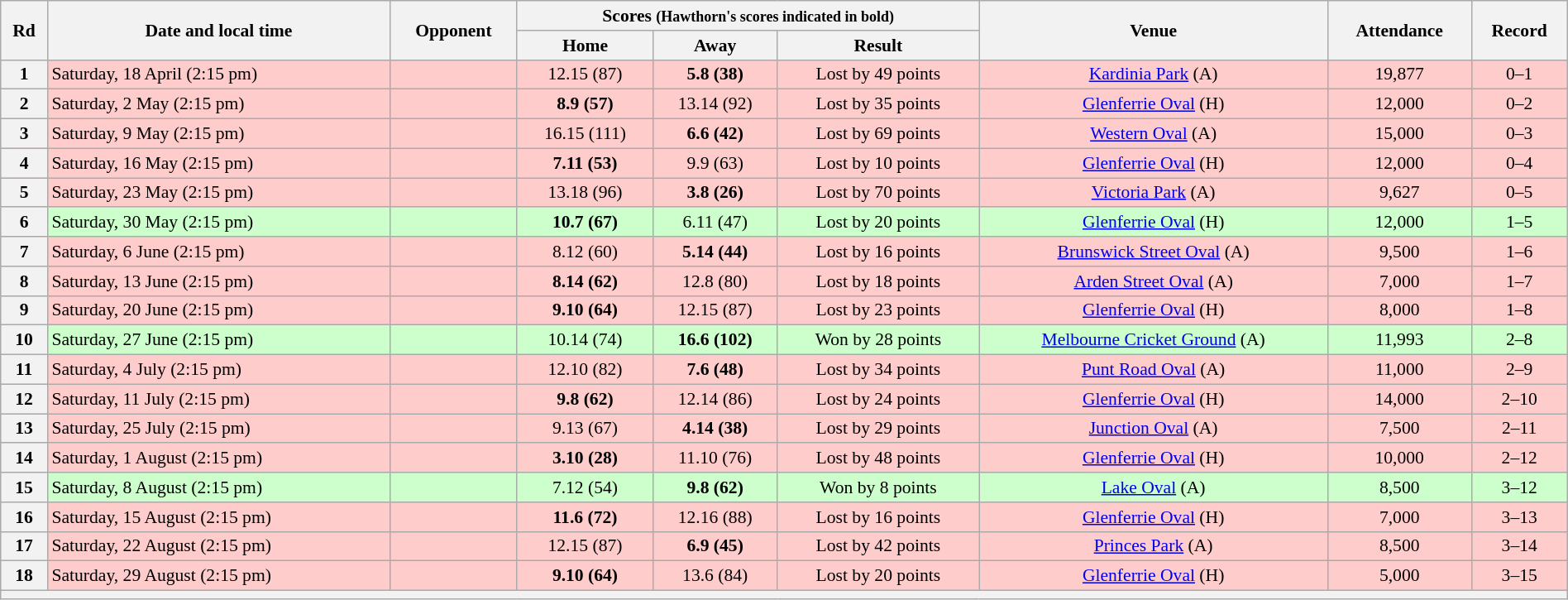<table class="wikitable" style="font-size:90%; text-align:center; width: 100%; margin-left: auto; margin-right: auto">
<tr>
<th rowspan="2">Rd</th>
<th rowspan="2">Date and local time</th>
<th rowspan="2">Opponent</th>
<th colspan="3">Scores <small>(Hawthorn's scores indicated in bold)</small></th>
<th rowspan="2">Venue</th>
<th rowspan="2">Attendance</th>
<th rowspan="2">Record</th>
</tr>
<tr>
<th>Home</th>
<th>Away</th>
<th>Result</th>
</tr>
<tr style="background:#fcc;">
<th>1</th>
<td align=left>Saturday, 18 April (2:15 pm)</td>
<td align=left></td>
<td>12.15 (87)</td>
<td><strong>5.8 (38)</strong></td>
<td>Lost by 49 points</td>
<td><a href='#'>Kardinia Park</a> (A)</td>
<td>19,877</td>
<td>0–1</td>
</tr>
<tr style="background:#fcc;">
<th>2</th>
<td align=left>Saturday, 2 May (2:15 pm)</td>
<td align=left></td>
<td><strong>8.9 (57)</strong></td>
<td>13.14 (92)</td>
<td>Lost by 35 points</td>
<td><a href='#'>Glenferrie Oval</a> (H)</td>
<td>12,000</td>
<td>0–2</td>
</tr>
<tr style="background:#fcc;">
<th>3</th>
<td align=left>Saturday, 9 May (2:15 pm)</td>
<td align=left></td>
<td>16.15 (111)</td>
<td><strong>6.6 (42)</strong></td>
<td>Lost by 69 points</td>
<td><a href='#'>Western Oval</a> (A)</td>
<td>15,000</td>
<td>0–3</td>
</tr>
<tr style="background:#fcc;">
<th>4</th>
<td align=left>Saturday, 16 May (2:15 pm)</td>
<td align=left></td>
<td><strong>7.11 (53)</strong></td>
<td>9.9 (63)</td>
<td>Lost by 10 points</td>
<td><a href='#'>Glenferrie Oval</a> (H)</td>
<td>12,000</td>
<td>0–4</td>
</tr>
<tr style="background:#fcc;">
<th>5</th>
<td align=left>Saturday, 23 May (2:15 pm)</td>
<td align=left></td>
<td>13.18 (96)</td>
<td><strong>3.8 (26)</strong></td>
<td>Lost by 70 points</td>
<td><a href='#'>Victoria Park</a> (A)</td>
<td>9,627</td>
<td>0–5</td>
</tr>
<tr style="background:#cfc">
<th>6</th>
<td align=left>Saturday, 30 May (2:15 pm)</td>
<td align=left></td>
<td><strong>10.7 (67)</strong></td>
<td>6.11 (47)</td>
<td>Lost by 20 points</td>
<td><a href='#'>Glenferrie Oval</a> (H)</td>
<td>12,000</td>
<td>1–5</td>
</tr>
<tr style="background:#fcc;">
<th>7</th>
<td align=left>Saturday, 6 June (2:15 pm)</td>
<td align=left></td>
<td>8.12 (60)</td>
<td><strong>5.14 (44)</strong></td>
<td>Lost by 16 points</td>
<td><a href='#'>Brunswick Street Oval</a> (A)</td>
<td>9,500</td>
<td>1–6</td>
</tr>
<tr style="background:#fcc;">
<th>8</th>
<td align=left>Saturday, 13 June (2:15 pm)</td>
<td align=left></td>
<td><strong>8.14 (62)</strong></td>
<td>12.8 (80)</td>
<td>Lost by 18 points</td>
<td><a href='#'>Arden Street Oval</a> (A)</td>
<td>7,000</td>
<td>1–7</td>
</tr>
<tr style="background:#fcc;">
<th>9</th>
<td align=left>Saturday, 20 June (2:15 pm)</td>
<td align=left></td>
<td><strong>9.10 (64)</strong></td>
<td>12.15 (87)</td>
<td>Lost by 23 points</td>
<td><a href='#'>Glenferrie Oval</a> (H)</td>
<td>8,000</td>
<td>1–8</td>
</tr>
<tr style="background:#cfc">
<th>10</th>
<td align=left>Saturday, 27 June (2:15 pm)</td>
<td align=left></td>
<td>10.14 (74)</td>
<td><strong>16.6 (102)</strong></td>
<td>Won by 28 points</td>
<td><a href='#'>Melbourne Cricket Ground</a> (A)</td>
<td>11,993</td>
<td>2–8</td>
</tr>
<tr style="background:#fcc;">
<th>11</th>
<td align=left>Saturday, 4 July (2:15 pm)</td>
<td align=left></td>
<td>12.10 (82)</td>
<td><strong>7.6 (48)</strong></td>
<td>Lost by 34 points</td>
<td><a href='#'>Punt Road Oval</a> (A)</td>
<td>11,000</td>
<td>2–9</td>
</tr>
<tr style="background:#fcc;">
<th>12</th>
<td align=left>Saturday, 11 July (2:15 pm)</td>
<td align=left></td>
<td><strong>9.8 (62)</strong></td>
<td>12.14 (86)</td>
<td>Lost by 24 points</td>
<td><a href='#'>Glenferrie Oval</a> (H)</td>
<td>14,000</td>
<td>2–10</td>
</tr>
<tr style="background:#fcc;">
<th>13</th>
<td align=left>Saturday, 25 July (2:15 pm)</td>
<td align=left></td>
<td>9.13 (67)</td>
<td><strong>4.14 (38)</strong></td>
<td>Lost by 29 points</td>
<td><a href='#'>Junction Oval</a> (A)</td>
<td>7,500</td>
<td>2–11</td>
</tr>
<tr style="background:#fcc;">
<th>14</th>
<td align=left>Saturday, 1 August (2:15 pm)</td>
<td align=left></td>
<td><strong>3.10 (28)</strong></td>
<td>11.10 (76)</td>
<td>Lost by 48 points</td>
<td><a href='#'>Glenferrie Oval</a> (H)</td>
<td>10,000</td>
<td>2–12</td>
</tr>
<tr style="background:#cfc">
<th>15</th>
<td align=left>Saturday, 8 August (2:15 pm)</td>
<td align=left></td>
<td>7.12 (54)</td>
<td><strong>9.8 (62)</strong></td>
<td>Won by 8 points</td>
<td><a href='#'>Lake Oval</a> (A)</td>
<td>8,500</td>
<td>3–12</td>
</tr>
<tr style="background:#fcc;">
<th>16</th>
<td align=left>Saturday, 15 August (2:15 pm)</td>
<td align=left></td>
<td><strong>11.6 (72)</strong></td>
<td>12.16 (88)</td>
<td>Lost by 16 points</td>
<td><a href='#'>Glenferrie Oval</a> (H)</td>
<td>7,000</td>
<td>3–13</td>
</tr>
<tr style="background:#fcc;">
<th>17</th>
<td align=left>Saturday, 22 August (2:15 pm)</td>
<td align=left></td>
<td>12.15 (87)</td>
<td><strong>6.9 (45)</strong></td>
<td>Lost by 42 points</td>
<td><a href='#'>Princes Park</a> (A)</td>
<td>8,500</td>
<td>3–14</td>
</tr>
<tr style="background:#fcc;">
<th>18</th>
<td align=left>Saturday, 29 August (2:15 pm)</td>
<td align=left></td>
<td><strong>9.10 (64)</strong></td>
<td>13.6 (84)</td>
<td>Lost by 20 points</td>
<td><a href='#'>Glenferrie Oval</a> (H)</td>
<td>5,000</td>
<td>3–15</td>
</tr>
<tr>
<th colspan=9></th>
</tr>
</table>
